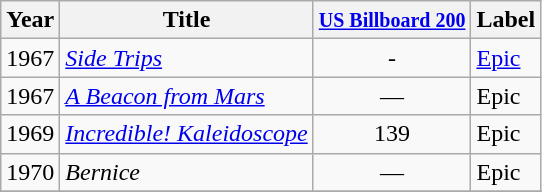<table class="wikitable">
<tr>
<th scope="col">Year</th>
<th scope="col">Title</th>
<th scope="col"><small> <a href='#'>US Billboard 200</a></small></th>
<th scope="col">Label</th>
</tr>
<tr>
<td>1967</td>
<td><em><a href='#'>Side Trips</a></em></td>
<td align="center">-</td>
<td><a href='#'>Epic</a></td>
</tr>
<tr>
<td>1967</td>
<td><em><a href='#'>A Beacon from Mars</a></em></td>
<td align="center">—</td>
<td>Epic</td>
</tr>
<tr>
<td>1969</td>
<td><em><a href='#'>Incredible! Kaleidoscope</a></em></td>
<td align="center">139</td>
<td>Epic</td>
</tr>
<tr>
<td>1970</td>
<td><em>Bernice</em></td>
<td align="center">—</td>
<td>Epic</td>
</tr>
<tr>
</tr>
</table>
